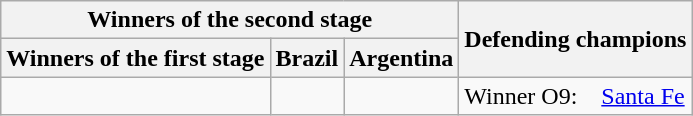<table class="wikitable">
<tr>
<th colspan=3>Winners of the second stage</th>
<th rowspan=2>Defending champions</th>
</tr>
<tr>
<th>Winners of the first stage</th>
<th>Brazil</th>
<th>Argentina</th>
</tr>
<tr>
<td valign=top></td>
<td valign=top></td>
<td valign=top></td>
<td valign=top>Winner O9:    <a href='#'>Santa Fe</a></td>
</tr>
</table>
